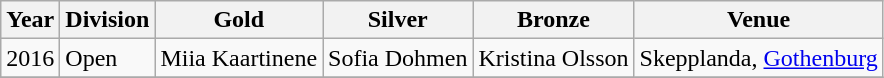<table class="wikitable sortable" style="text-align: left;">
<tr>
<th>Year</th>
<th>Division</th>
<th> Gold</th>
<th> Silver</th>
<th> Bronze</th>
<th>Venue</th>
</tr>
<tr>
<td>2016</td>
<td>Open</td>
<td> Miia Kaartinene</td>
<td> Sofia Dohmen</td>
<td> Kristina Olsson</td>
<td>Skepplanda, <a href='#'>Gothenburg</a></td>
</tr>
<tr>
</tr>
</table>
